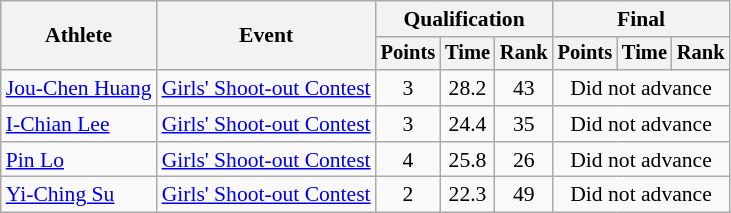<table class="wikitable" style="font-size:90%;">
<tr>
<th rowspan=2>Athlete</th>
<th rowspan=2>Event</th>
<th colspan=3>Qualification</th>
<th colspan=3>Final</th>
</tr>
<tr style="font-size:95%">
<th>Points</th>
<th>Time</th>
<th>Rank</th>
<th>Points</th>
<th>Time</th>
<th>Rank</th>
</tr>
<tr align=center>
<td align=left><a href='#'>Jou-Chen Huang</a></td>
<td align=left><a href='#'>Girls' Shoot-out Contest</a></td>
<td>3</td>
<td>28.2</td>
<td>43</td>
<td colspan=3>Did not advance</td>
</tr>
<tr align=center>
<td align=left><a href='#'>I-Chian Lee</a></td>
<td align=left><a href='#'>Girls' Shoot-out Contest</a></td>
<td>3</td>
<td>24.4</td>
<td>35</td>
<td colspan=3>Did not advance</td>
</tr>
<tr align=center>
<td align=left><a href='#'>Pin Lo</a></td>
<td align=left><a href='#'>Girls' Shoot-out Contest</a></td>
<td>4</td>
<td>25.8</td>
<td>26</td>
<td colspan=3>Did not advance</td>
</tr>
<tr align=center>
<td align=left><a href='#'>Yi-Ching Su</a></td>
<td align=left><a href='#'>Girls' Shoot-out Contest</a></td>
<td>2</td>
<td>22.3</td>
<td>49</td>
<td colspan=3>Did not advance</td>
</tr>
</table>
